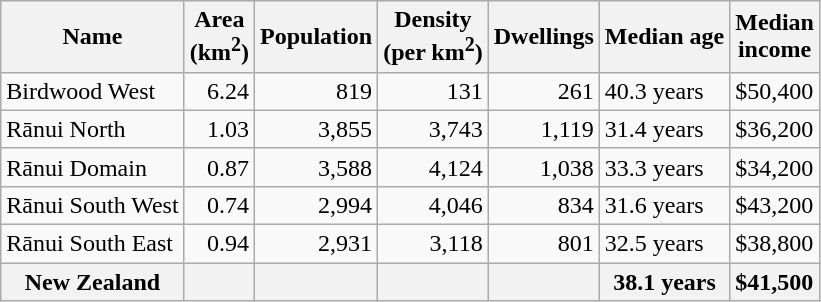<table class="wikitable">
<tr>
<th>Name</th>
<th>Area<br>(km<sup>2</sup>)</th>
<th>Population</th>
<th>Density<br>(per km<sup>2</sup>)</th>
<th>Dwellings</th>
<th>Median age</th>
<th>Median<br>income</th>
</tr>
<tr>
<td>Birdwood West</td>
<td style="text-align:right;">6.24</td>
<td style="text-align:right;">819</td>
<td style="text-align:right;">131</td>
<td style="text-align:right;">261</td>
<td>40.3 years</td>
<td>$50,400</td>
</tr>
<tr>
<td>Rānui North</td>
<td style="text-align:right;">1.03</td>
<td style="text-align:right;">3,855</td>
<td style="text-align:right;">3,743</td>
<td style="text-align:right;">1,119</td>
<td>31.4 years</td>
<td>$36,200</td>
</tr>
<tr>
<td>Rānui Domain</td>
<td style="text-align:right;">0.87</td>
<td style="text-align:right;">3,588</td>
<td style="text-align:right;">4,124</td>
<td style="text-align:right;">1,038</td>
<td>33.3 years</td>
<td>$34,200</td>
</tr>
<tr>
<td>Rānui South West</td>
<td style="text-align:right;">0.74</td>
<td style="text-align:right;">2,994</td>
<td style="text-align:right;">4,046</td>
<td style="text-align:right;">834</td>
<td>31.6 years</td>
<td>$43,200</td>
</tr>
<tr>
<td>Rānui South East</td>
<td style="text-align:right;">0.94</td>
<td style="text-align:right;">2,931</td>
<td style="text-align:right;">3,118</td>
<td style="text-align:right;">801</td>
<td>32.5 years</td>
<td>$38,800</td>
</tr>
<tr>
<th>New Zealand</th>
<th></th>
<th></th>
<th></th>
<th></th>
<th>38.1 years</th>
<th style="text-align:left;">$41,500</th>
</tr>
</table>
